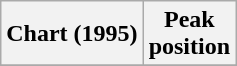<table class="wikitable sortable">
<tr>
<th align="left">Chart (1995)</th>
<th align="center">Peak<br>position</th>
</tr>
<tr>
</tr>
</table>
